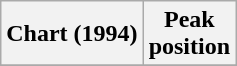<table class="wikitable plainrowheaders">
<tr>
<th scope="col">Chart (1994)</th>
<th scope="col">Peak<br>position</th>
</tr>
<tr>
</tr>
</table>
